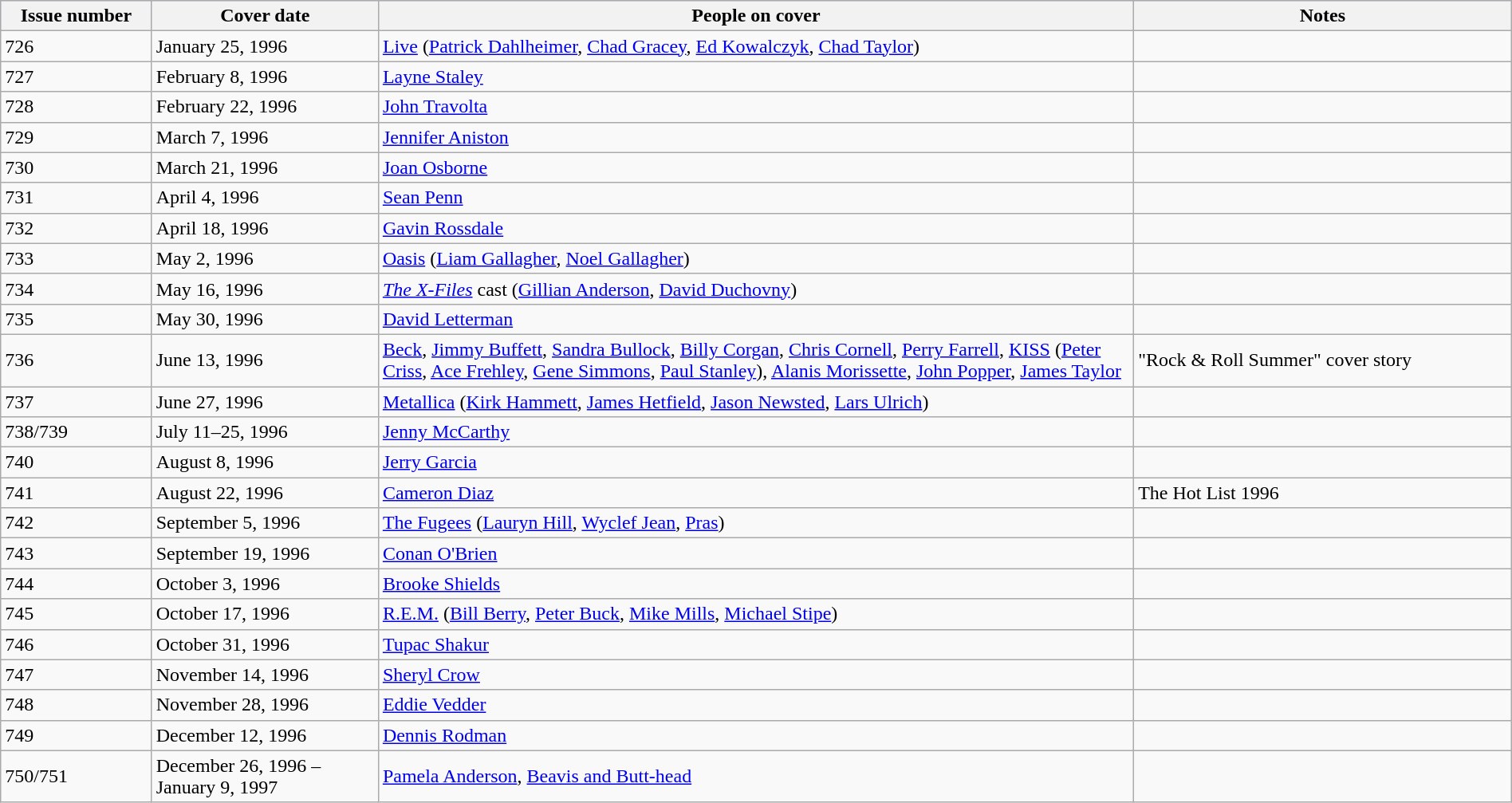<table class="wikitable sortable" style="margin:auto;width:100%;">
<tr style="background:#ccf;">
<th style="width:10%;">Issue number</th>
<th style="width:15%;">Cover date</th>
<th style="width:50%;">People on cover</th>
<th style="width:25%;">Notes</th>
</tr>
<tr>
<td>726</td>
<td>January 25, 1996</td>
<td><a href='#'>Live</a> (<a href='#'>Patrick Dahlheimer</a>, <a href='#'>Chad Gracey</a>, <a href='#'>Ed Kowalczyk</a>, <a href='#'>Chad Taylor</a>)</td>
<td></td>
</tr>
<tr>
<td>727</td>
<td>February 8, 1996</td>
<td><a href='#'>Layne Staley</a></td>
<td></td>
</tr>
<tr>
<td>728</td>
<td>February 22, 1996</td>
<td><a href='#'>John Travolta</a></td>
<td></td>
</tr>
<tr>
<td>729</td>
<td>March 7, 1996</td>
<td><a href='#'>Jennifer Aniston</a></td>
<td></td>
</tr>
<tr>
<td>730</td>
<td>March 21, 1996</td>
<td><a href='#'>Joan Osborne</a></td>
<td></td>
</tr>
<tr>
<td>731</td>
<td>April 4, 1996</td>
<td><a href='#'>Sean Penn</a></td>
<td></td>
</tr>
<tr>
<td>732</td>
<td>April 18, 1996</td>
<td><a href='#'>Gavin Rossdale</a></td>
<td></td>
</tr>
<tr>
<td>733</td>
<td>May 2, 1996</td>
<td><a href='#'>Oasis</a> (<a href='#'>Liam Gallagher</a>, <a href='#'>Noel Gallagher</a>)</td>
<td></td>
</tr>
<tr>
<td>734</td>
<td>May 16, 1996</td>
<td><em><a href='#'>The X-Files</a></em> cast (<a href='#'>Gillian Anderson</a>, <a href='#'>David Duchovny</a>)</td>
<td></td>
</tr>
<tr>
<td>735</td>
<td>May 30, 1996</td>
<td><a href='#'>David Letterman</a></td>
<td></td>
</tr>
<tr>
<td>736</td>
<td>June 13, 1996</td>
<td><a href='#'>Beck</a>, <a href='#'>Jimmy Buffett</a>, <a href='#'>Sandra Bullock</a>, <a href='#'>Billy Corgan</a>, <a href='#'>Chris Cornell</a>, <a href='#'>Perry Farrell</a>, <a href='#'>KISS</a> (<a href='#'>Peter Criss</a>, <a href='#'>Ace Frehley</a>, <a href='#'>Gene Simmons</a>, <a href='#'>Paul Stanley</a>), <a href='#'>Alanis Morissette</a>, <a href='#'>John Popper</a>, <a href='#'>James Taylor</a></td>
<td>"Rock & Roll Summer" cover story</td>
</tr>
<tr>
<td>737</td>
<td>June 27, 1996</td>
<td><a href='#'>Metallica</a> (<a href='#'>Kirk Hammett</a>, <a href='#'>James Hetfield</a>, <a href='#'>Jason Newsted</a>, <a href='#'>Lars Ulrich</a>)</td>
<td></td>
</tr>
<tr>
<td>738/739</td>
<td>July 11–25, 1996</td>
<td><a href='#'>Jenny McCarthy</a></td>
<td></td>
</tr>
<tr>
<td>740</td>
<td>August 8, 1996</td>
<td><a href='#'>Jerry Garcia</a></td>
<td></td>
</tr>
<tr>
<td>741</td>
<td>August 22, 1996</td>
<td><a href='#'>Cameron Diaz</a></td>
<td>The Hot List 1996</td>
</tr>
<tr>
<td>742</td>
<td>September 5, 1996</td>
<td><a href='#'>The Fugees</a> (<a href='#'>Lauryn Hill</a>, <a href='#'>Wyclef Jean</a>, <a href='#'>Pras</a>)</td>
<td></td>
</tr>
<tr>
<td>743</td>
<td>September 19, 1996</td>
<td><a href='#'>Conan O'Brien</a></td>
<td></td>
</tr>
<tr>
<td>744</td>
<td>October 3, 1996</td>
<td><a href='#'>Brooke Shields</a></td>
<td></td>
</tr>
<tr>
<td>745</td>
<td>October 17, 1996</td>
<td><a href='#'>R.E.M.</a> (<a href='#'>Bill Berry</a>, <a href='#'>Peter Buck</a>, <a href='#'>Mike Mills</a>, <a href='#'>Michael Stipe</a>)</td>
<td></td>
</tr>
<tr>
<td>746</td>
<td>October 31, 1996</td>
<td><a href='#'>Tupac Shakur</a></td>
<td></td>
</tr>
<tr>
<td>747</td>
<td>November 14, 1996</td>
<td><a href='#'>Sheryl Crow</a></td>
<td></td>
</tr>
<tr>
<td>748</td>
<td>November 28, 1996</td>
<td><a href='#'>Eddie Vedder</a></td>
<td></td>
</tr>
<tr>
<td>749</td>
<td>December 12, 1996</td>
<td><a href='#'>Dennis Rodman</a></td>
<td></td>
</tr>
<tr>
<td>750/751</td>
<td>December 26, 1996 – January 9, 1997</td>
<td><a href='#'>Pamela Anderson</a>, <a href='#'>Beavis and Butt-head</a></td>
<td></td>
</tr>
</table>
